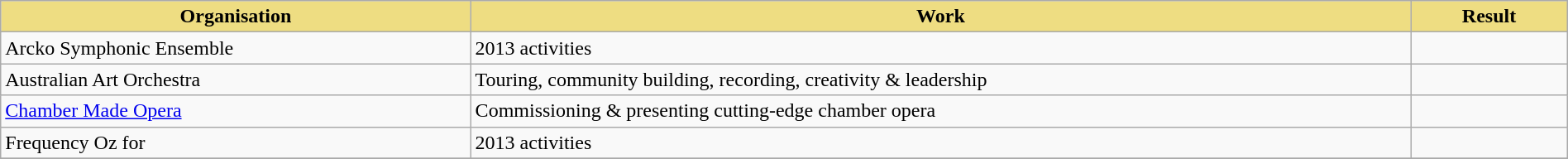<table class="wikitable" width=100%>
<tr>
<th style="width:30%;background:#EEDD82;">Organisation</th>
<th style="width:60%;background:#EEDD82;">Work</th>
<th style="width:10%;background:#EEDD82;">Result<br></th>
</tr>
<tr>
<td>Arcko Symphonic Ensemble</td>
<td>2013 activities</td>
<td></td>
</tr>
<tr>
<td>Australian Art Orchestra</td>
<td>Touring, community building, recording, creativity & leadership</td>
<td></td>
</tr>
<tr>
<td><a href='#'>Chamber Made Opera</a></td>
<td>Commissioning & presenting cutting-edge chamber opera</td>
<td></td>
</tr>
<tr>
<td>Frequency Oz for</td>
<td>2013 activities</td>
<td></td>
</tr>
<tr>
</tr>
</table>
